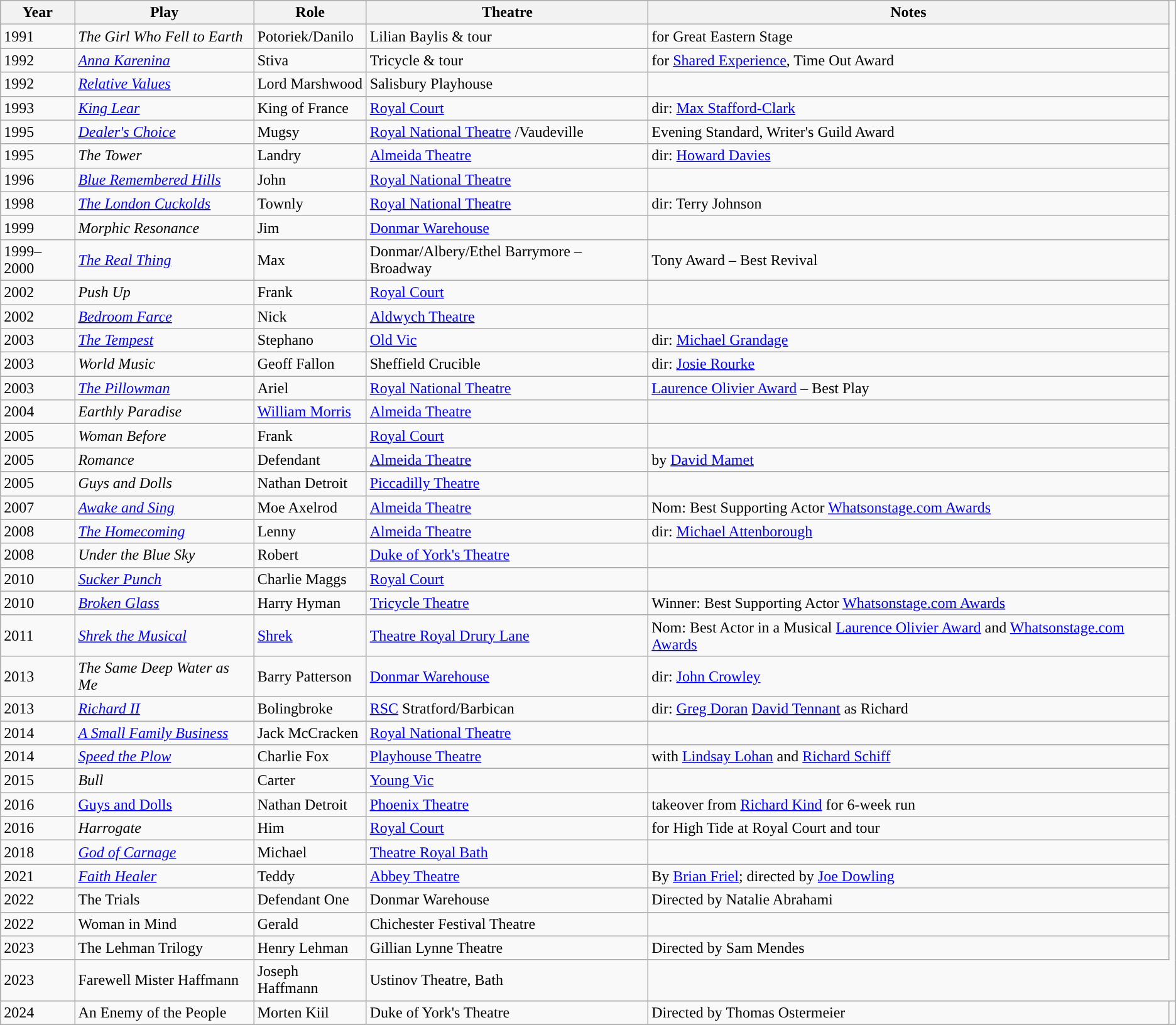<table class="wikitable sortable">
<tr>
<th>Year</th>
<th>Play</th>
<th>Role</th>
<th>Theatre</th>
<th>Notes</th>
</tr>
<tr>
<td>1991</td>
<td><em>The Girl Who Fell to Earth</em></td>
<td>Potoriek/Danilo</td>
<td>Lilian Baylis & tour</td>
<td>for Great Eastern Stage</td>
</tr>
<tr>
<td>1992</td>
<td><em><a href='#'>Anna Karenina</a></em></td>
<td>Stiva</td>
<td>Tricycle & tour</td>
<td>for <a href='#'>Shared Experience</a>, Time Out Award</td>
</tr>
<tr>
<td>1992</td>
<td><em><a href='#'>Relative Values</a></em></td>
<td>Lord Marshwood</td>
<td>Salisbury Playhouse</td>
<td></td>
</tr>
<tr>
<td>1993</td>
<td><em><a href='#'>King Lear</a></em></td>
<td>King of France</td>
<td><a href='#'>Royal Court</a></td>
<td>dir: <a href='#'>Max Stafford-Clark</a></td>
</tr>
<tr>
<td>1995</td>
<td><em><a href='#'>Dealer's Choice</a></em></td>
<td>Mugsy</td>
<td><a href='#'>Royal National Theatre</a> /Vaudeville</td>
<td>Evening Standard, Writer's Guild Award</td>
</tr>
<tr>
<td>1995</td>
<td><em>The Tower</em></td>
<td>Landry</td>
<td><a href='#'>Almeida Theatre</a></td>
<td>dir: <a href='#'>Howard Davies</a></td>
</tr>
<tr>
<td>1996</td>
<td><em><a href='#'>Blue Remembered Hills</a></em></td>
<td>John</td>
<td><a href='#'>Royal National Theatre</a></td>
<td></td>
</tr>
<tr>
<td>1998</td>
<td><em><a href='#'>The London Cuckolds</a></em></td>
<td>Townly</td>
<td><a href='#'>Royal National Theatre</a></td>
<td>dir: Terry Johnson</td>
</tr>
<tr>
<td>1999</td>
<td><em>Morphic Resonance</em></td>
<td>Jim</td>
<td><a href='#'>Donmar Warehouse</a></td>
<td></td>
</tr>
<tr>
<td>1999–2000</td>
<td><em><a href='#'>The Real Thing</a></em></td>
<td>Max</td>
<td>Donmar/Albery/Ethel Barrymore – Broadway</td>
<td>Tony Award – Best Revival</td>
</tr>
<tr>
<td>2002</td>
<td><em>Push Up</em></td>
<td>Frank</td>
<td><a href='#'>Royal Court</a></td>
<td></td>
</tr>
<tr>
<td>2002</td>
<td><em><a href='#'>Bedroom Farce</a></em></td>
<td>Nick</td>
<td><a href='#'>Aldwych Theatre</a></td>
<td></td>
</tr>
<tr>
<td>2003</td>
<td><em><a href='#'>The Tempest</a></em></td>
<td>Stephano</td>
<td><a href='#'>Old Vic</a></td>
<td>dir: <a href='#'>Michael Grandage</a></td>
</tr>
<tr>
<td>2003</td>
<td><em>World Music</em></td>
<td>Geoff Fallon</td>
<td>Sheffield Crucible</td>
<td>dir: <a href='#'>Josie Rourke</a></td>
</tr>
<tr>
<td>2003</td>
<td><em><a href='#'>The Pillowman</a></em></td>
<td>Ariel</td>
<td><a href='#'>Royal National Theatre</a></td>
<td><a href='#'>Laurence Olivier Award</a> – Best Play</td>
</tr>
<tr>
<td>2004</td>
<td><em>Earthly Paradise</em></td>
<td><a href='#'>William Morris</a></td>
<td><a href='#'>Almeida Theatre</a></td>
<td></td>
</tr>
<tr>
<td>2005</td>
<td><em>Woman Before</em></td>
<td>Frank</td>
<td><a href='#'>Royal Court</a></td>
<td></td>
</tr>
<tr>
<td>2005</td>
<td><em>Romance</em></td>
<td>Defendant</td>
<td><a href='#'>Almeida Theatre</a></td>
<td>by <a href='#'>David Mamet</a></td>
</tr>
<tr>
<td>2005</td>
<td><em>Guys and Dolls</em></td>
<td>Nathan Detroit</td>
<td><a href='#'>Piccadilly Theatre</a></td>
<td></td>
</tr>
<tr>
<td>2007</td>
<td><em><a href='#'>Awake and Sing</a></em></td>
<td>Moe Axelrod</td>
<td><a href='#'>Almeida Theatre</a></td>
<td>Nom: Best Supporting Actor <a href='#'>Whatsonstage.com Awards</a></td>
</tr>
<tr>
<td>2008</td>
<td><em><a href='#'>The Homecoming</a></em></td>
<td>Lenny</td>
<td><a href='#'>Almeida Theatre</a></td>
<td>dir: <a href='#'>Michael Attenborough</a></td>
</tr>
<tr>
<td>2008</td>
<td><em>Under the Blue Sky</em></td>
<td>Robert</td>
<td><a href='#'>Duke of York's Theatre</a></td>
<td></td>
</tr>
<tr>
<td>2010</td>
<td><em><a href='#'>Sucker Punch</a></em></td>
<td>Charlie Maggs</td>
<td><a href='#'>Royal Court</a></td>
<td></td>
</tr>
<tr>
<td>2010</td>
<td><em><a href='#'>Broken Glass</a></em></td>
<td>Harry Hyman</td>
<td><a href='#'>Tricycle Theatre</a></td>
<td>Winner: Best Supporting Actor <a href='#'>Whatsonstage.com Awards</a></td>
</tr>
<tr>
<td>2011</td>
<td><em><a href='#'>Shrek the Musical</a></em></td>
<td><a href='#'>Shrek</a></td>
<td><a href='#'>Theatre Royal Drury Lane</a></td>
<td>Nom: Best Actor in a Musical <a href='#'>Laurence Olivier Award</a> and <a href='#'>Whatsonstage.com Awards</a></td>
</tr>
<tr>
<td>2013</td>
<td><em>The Same Deep Water as Me</em></td>
<td>Barry Patterson</td>
<td><a href='#'>Donmar Warehouse</a></td>
<td>dir: <a href='#'>John Crowley</a></td>
</tr>
<tr>
<td>2013</td>
<td><em><a href='#'>Richard II</a></em></td>
<td>Bolingbroke</td>
<td><a href='#'>RSC</a> Stratford/Barbican</td>
<td>dir: <a href='#'>Greg Doran</a> <a href='#'>David Tennant</a> as Richard</td>
</tr>
<tr>
<td>2014</td>
<td><em><a href='#'>A Small Family Business</a></em></td>
<td>Jack McCracken</td>
<td><a href='#'>Royal National Theatre</a></td>
<td></td>
</tr>
<tr>
<td>2014</td>
<td><em><a href='#'>Speed the Plow</a></em></td>
<td>Charlie Fox</td>
<td><a href='#'>Playhouse Theatre</a></td>
<td>with <a href='#'>Lindsay Lohan</a> and <a href='#'>Richard Schiff</a></td>
</tr>
<tr>
<td>2015</td>
<td><em>Bull</em></td>
<td>Carter</td>
<td><a href='#'>Young Vic</a></td>
<td></td>
</tr>
<tr>
<td>2016</td>
<td><a href='#'>Guys and Dolls</a></td>
<td>Nathan Detroit</td>
<td><a href='#'>Phoenix Theatre</a></td>
<td>takeover from <a href='#'>Richard Kind</a> for 6-week run</td>
</tr>
<tr>
<td>2016</td>
<td><em>Harrogate</em></td>
<td>Him</td>
<td><a href='#'>Royal Court</a></td>
<td>for High Tide at Royal Court and tour</td>
</tr>
<tr>
<td>2018</td>
<td><em><a href='#'>God of Carnage</a></em></td>
<td>Michael</td>
<td><a href='#'>Theatre Royal Bath</a></td>
<td></td>
</tr>
<tr>
<td>2021</td>
<td><em><a href='#'>Faith Healer</a></em></td>
<td>Teddy</td>
<td><a href='#'>Abbey Theatre</a></td>
<td>By <a href='#'>Brian Friel</a>; directed by <a href='#'>Joe Dowling</a></td>
</tr>
<tr>
<td>2022</td>
<td>The Trials</td>
<td>Defendant One</td>
<td>Donmar Warehouse</td>
<td>Directed by Natalie Abrahami</td>
</tr>
<tr>
<td>2022</td>
<td>Woman in Mind</td>
<td>Gerald</td>
<td>Chichester Festival Theatre</td>
<td></td>
</tr>
<tr>
<td>2023</td>
<td>The Lehman Trilogy</td>
<td>Henry Lehman</td>
<td>Gillian Lynne Theatre</td>
<td>Directed by Sam Mendes</td>
</tr>
<tr>
<td>2023</td>
<td>Farewell Mister Haffmann</td>
<td>Joseph Haffmann</td>
<td>Ustinov Theatre, Bath</td>
</tr>
<tr>
<td>2024</td>
<td>An Enemy of the People</td>
<td>Morten Kiil</td>
<td>Duke of York's Theatre</td>
<td>Directed by Thomas Ostermeier</td>
<td></td>
</tr>
</table>
